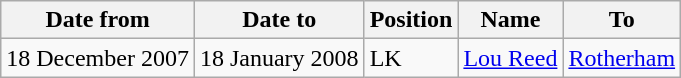<table class="wikitable">
<tr>
<th>Date from</th>
<th>Date to</th>
<th>Position</th>
<th>Name</th>
<th>To</th>
</tr>
<tr>
<td>18 December 2007</td>
<td>18 January 2008</td>
<td>LK</td>
<td> <a href='#'>Lou Reed</a></td>
<td><a href='#'>Rotherham</a></td>
</tr>
</table>
